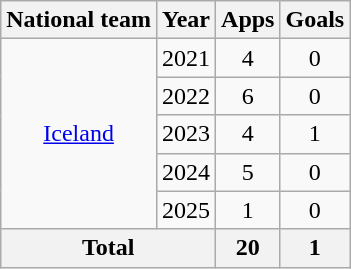<table class="wikitable" style="text-align:center">
<tr>
<th>National team</th>
<th>Year</th>
<th>Apps</th>
<th>Goals</th>
</tr>
<tr>
<td rowspan="5"><a href='#'>Iceland</a></td>
<td>2021</td>
<td>4</td>
<td>0</td>
</tr>
<tr>
<td>2022</td>
<td>6</td>
<td>0</td>
</tr>
<tr>
<td>2023</td>
<td>4</td>
<td>1</td>
</tr>
<tr>
<td>2024</td>
<td>5</td>
<td>0</td>
</tr>
<tr>
<td>2025</td>
<td>1</td>
<td>0</td>
</tr>
<tr>
<th colspan="2">Total</th>
<th>20</th>
<th>1</th>
</tr>
</table>
